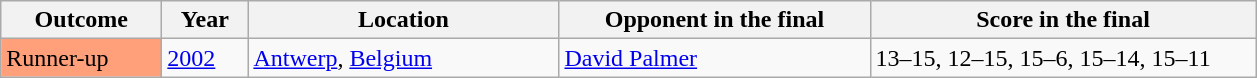<table class="sortable wikitable">
<tr>
<th width="100">Outcome</th>
<th width="50">Year</th>
<th width="200">Location</th>
<th width="200">Opponent in the final</th>
<th width="250">Score in the final</th>
</tr>
<tr>
<td bgcolor="ffa07a">Runner-up</td>
<td><a href='#'>2002</a></td>
<td><a href='#'>Antwerp</a>, <a href='#'>Belgium</a></td>
<td>   <a href='#'>David Palmer</a></td>
<td>13–15, 12–15, 15–6, 15–14, 15–11</td>
</tr>
</table>
